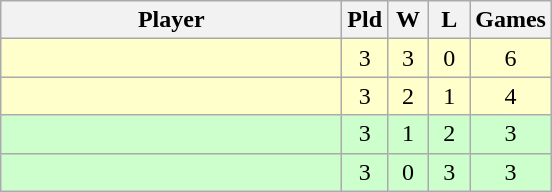<table class="wikitable" style="text-align:center">
<tr>
<th width=220>Player</th>
<th width=20>Pld</th>
<th width=20>W</th>
<th width=20>L</th>
<th width=20>Games</th>
</tr>
<tr bgcolor=#ffc>
<td style="text-align:left;"><strong></strong></td>
<td>3</td>
<td>3</td>
<td>0</td>
<td>6</td>
</tr>
<tr bgcolor=#ffc>
<td style="text-align:left;"><strong></strong></td>
<td>3</td>
<td>2</td>
<td>1</td>
<td>4</td>
</tr>
<tr bgcolor=#cfc>
<td style="text-align:left;"></td>
<td>3</td>
<td>1</td>
<td>2</td>
<td>3</td>
</tr>
<tr bgcolor=#cfc>
<td style="text-align:left;"></td>
<td>3</td>
<td>0</td>
<td>3</td>
<td>3</td>
</tr>
</table>
